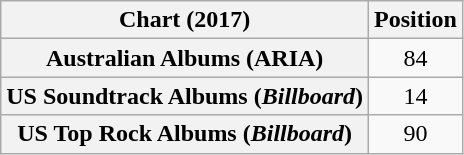<table class="wikitable sortable plainrowheaders" style="text-align:center">
<tr>
<th scope="col">Chart (2017)</th>
<th scope="col">Position</th>
</tr>
<tr>
<th scope="row">Australian Albums (ARIA)</th>
<td>84</td>
</tr>
<tr>
<th scope="row">US Soundtrack Albums (<em>Billboard</em>)</th>
<td>14</td>
</tr>
<tr>
<th scope="row">US Top Rock Albums (<em>Billboard</em>)</th>
<td>90</td>
</tr>
</table>
